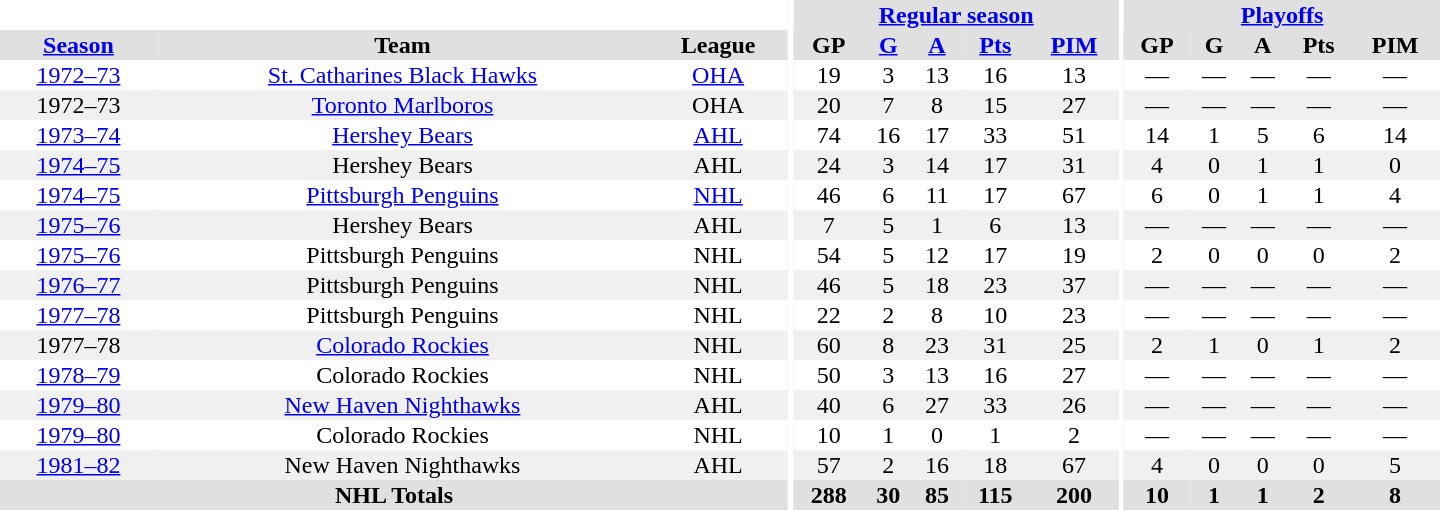<table border="0" cellpadding="1" cellspacing="0" style="text-align:center; width:60em">
<tr bgcolor="#e0e0e0">
<th colspan="3" bgcolor="#ffffff"></th>
<th rowspan="100" bgcolor="#ffffff"></th>
<th colspan="5"><a href='#'>Regular season</a></th>
<th rowspan="100" bgcolor="#ffffff"></th>
<th colspan="5"><a href='#'>Playoffs</a></th>
</tr>
<tr bgcolor="#e0e0e0">
<th><a href='#'>Season</a></th>
<th>Team</th>
<th>League</th>
<th>GP</th>
<th><a href='#'>G</a></th>
<th><a href='#'>A</a></th>
<th><a href='#'>Pts</a></th>
<th><a href='#'>PIM</a></th>
<th>GP</th>
<th>G</th>
<th>A</th>
<th>Pts</th>
<th>PIM</th>
</tr>
<tr>
<td><a href='#'>1972–73</a></td>
<td><a href='#'>St. Catharines Black Hawks</a></td>
<td><a href='#'>OHA</a></td>
<td>19</td>
<td>3</td>
<td>13</td>
<td>16</td>
<td>13</td>
<td>—</td>
<td>—</td>
<td>—</td>
<td>—</td>
<td>—</td>
</tr>
<tr bgcolor="#f0f0f0">
<td>1972–73</td>
<td><a href='#'>Toronto Marlboros</a></td>
<td>OHA</td>
<td>20</td>
<td>7</td>
<td>8</td>
<td>15</td>
<td>27</td>
<td>—</td>
<td>—</td>
<td>—</td>
<td>—</td>
<td>—</td>
</tr>
<tr>
<td><a href='#'>1973–74</a></td>
<td><a href='#'>Hershey Bears</a></td>
<td><a href='#'>AHL</a></td>
<td>74</td>
<td>16</td>
<td>17</td>
<td>33</td>
<td>51</td>
<td>14</td>
<td>1</td>
<td>5</td>
<td>6</td>
<td>14</td>
</tr>
<tr bgcolor="#f0f0f0">
<td><a href='#'>1974–75</a></td>
<td>Hershey Bears</td>
<td>AHL</td>
<td>24</td>
<td>3</td>
<td>14</td>
<td>17</td>
<td>31</td>
<td>4</td>
<td>0</td>
<td>1</td>
<td>1</td>
<td>0</td>
</tr>
<tr>
<td><a href='#'>1974–75</a></td>
<td><a href='#'>Pittsburgh Penguins</a></td>
<td><a href='#'>NHL</a></td>
<td>46</td>
<td>6</td>
<td>11</td>
<td>17</td>
<td>67</td>
<td>6</td>
<td>0</td>
<td>1</td>
<td>1</td>
<td>4</td>
</tr>
<tr bgcolor="#f0f0f0">
<td><a href='#'>1975–76</a></td>
<td>Hershey Bears</td>
<td>AHL</td>
<td>7</td>
<td>5</td>
<td>1</td>
<td>6</td>
<td>13</td>
<td>—</td>
<td>—</td>
<td>—</td>
<td>—</td>
<td>—</td>
</tr>
<tr>
<td><a href='#'>1975–76</a></td>
<td>Pittsburgh Penguins</td>
<td>NHL</td>
<td>54</td>
<td>5</td>
<td>12</td>
<td>17</td>
<td>19</td>
<td>2</td>
<td>0</td>
<td>0</td>
<td>0</td>
<td>2</td>
</tr>
<tr bgcolor="#f0f0f0">
<td><a href='#'>1976–77</a></td>
<td>Pittsburgh Penguins</td>
<td>NHL</td>
<td>46</td>
<td>5</td>
<td>18</td>
<td>23</td>
<td>37</td>
<td>—</td>
<td>—</td>
<td>—</td>
<td>—</td>
<td>—</td>
</tr>
<tr>
<td><a href='#'>1977–78</a></td>
<td>Pittsburgh Penguins</td>
<td>NHL</td>
<td>22</td>
<td>2</td>
<td>8</td>
<td>10</td>
<td>23</td>
<td>—</td>
<td>—</td>
<td>—</td>
<td>—</td>
<td>—</td>
</tr>
<tr bgcolor="#f0f0f0">
<td>1977–78</td>
<td><a href='#'>Colorado Rockies</a></td>
<td>NHL</td>
<td>60</td>
<td>8</td>
<td>23</td>
<td>31</td>
<td>25</td>
<td>2</td>
<td>1</td>
<td>0</td>
<td>1</td>
<td>2</td>
</tr>
<tr>
<td><a href='#'>1978–79</a></td>
<td>Colorado Rockies</td>
<td>NHL</td>
<td>50</td>
<td>3</td>
<td>13</td>
<td>16</td>
<td>27</td>
<td>—</td>
<td>—</td>
<td>—</td>
<td>—</td>
<td>—</td>
</tr>
<tr bgcolor="#f0f0f0">
<td><a href='#'>1979–80</a></td>
<td><a href='#'>New Haven Nighthawks</a></td>
<td>AHL</td>
<td>40</td>
<td>6</td>
<td>27</td>
<td>33</td>
<td>26</td>
<td>—</td>
<td>—</td>
<td>—</td>
<td>—</td>
<td>—</td>
</tr>
<tr>
<td><a href='#'>1979–80</a></td>
<td>Colorado Rockies</td>
<td>NHL</td>
<td>10</td>
<td>1</td>
<td>0</td>
<td>1</td>
<td>2</td>
<td>—</td>
<td>—</td>
<td>—</td>
<td>—</td>
<td>—</td>
</tr>
<tr bgcolor="#f0f0f0">
<td><a href='#'>1981–82</a></td>
<td>New Haven Nighthawks</td>
<td>AHL</td>
<td>57</td>
<td>2</td>
<td>16</td>
<td>18</td>
<td>67</td>
<td>4</td>
<td>0</td>
<td>0</td>
<td>0</td>
<td>5</td>
</tr>
<tr bgcolor="#e0e0e0">
<th colspan="3">NHL Totals</th>
<th>288</th>
<th>30</th>
<th>85</th>
<th>115</th>
<th>200</th>
<th>10</th>
<th>1</th>
<th>1</th>
<th>2</th>
<th>8</th>
</tr>
</table>
